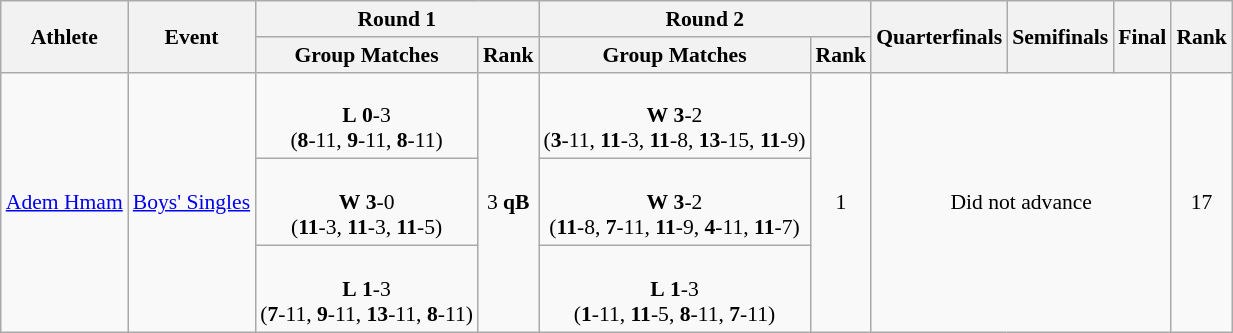<table class="wikitable" border="1" style="font-size:90%">
<tr>
<th rowspan=2>Athlete</th>
<th rowspan=2>Event</th>
<th colspan=2>Round 1</th>
<th colspan=2>Round 2</th>
<th rowspan=2>Quarterfinals</th>
<th rowspan=2>Semifinals</th>
<th rowspan=2>Final</th>
<th rowspan=2>Rank</th>
</tr>
<tr>
<th>Group Matches</th>
<th>Rank</th>
<th>Group Matches</th>
<th>Rank</th>
</tr>
<tr>
<td rowspan=3><a href='#'>Adem Hmam</a></td>
<td rowspan=3><a href='#'>Boys' Singles</a></td>
<td align=center> <br> <strong>L</strong> <strong>0</strong>-3 <br> (<strong>8</strong>-11, <strong>9</strong>-11, <strong>8</strong>-11)</td>
<td rowspan=3 align=center>3 <strong>qB</strong></td>
<td align=center> <br> <strong>W</strong> <strong>3</strong>-2 <br> (<strong>3</strong>-11, <strong>11</strong>-3, <strong>11</strong>-8, <strong>13</strong>-15, <strong>11</strong>-9)</td>
<td rowspan=3 align=center>1</td>
<td rowspan=3 colspan=3 align=center>Did not advance</td>
<td rowspan=3 align=center>17</td>
</tr>
<tr>
<td align=center> <br> <strong>W</strong> <strong>3</strong>-0 <br> (<strong>11</strong>-3, <strong>11</strong>-3, <strong>11</strong>-5)</td>
<td align=center> <br> <strong>W</strong> <strong>3</strong>-2 <br> (<strong>11</strong>-8, <strong>7</strong>-11, <strong>11</strong>-9, <strong>4</strong>-11, <strong>11</strong>-7)</td>
</tr>
<tr>
<td align=center> <br> <strong>L</strong> <strong>1</strong>-3 <br> (<strong>7</strong>-11, <strong>9</strong>-11, <strong>13</strong>-11, <strong>8</strong>-11)</td>
<td align=center> <br> <strong>L</strong> <strong>1</strong>-3 <br> (<strong>1</strong>-11, <strong>11</strong>-5, <strong>8</strong>-11, <strong>7</strong>-11)</td>
</tr>
</table>
